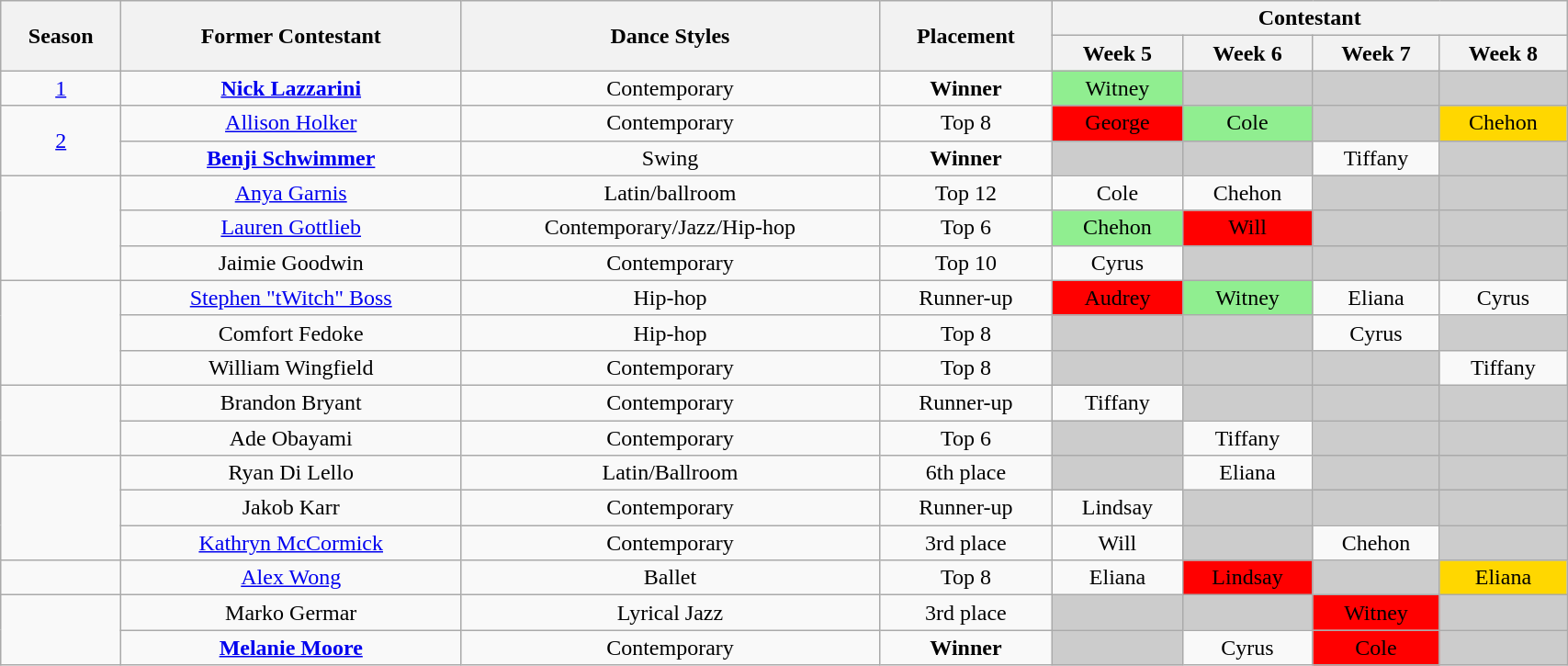<table class="wikitable"  style="width:90%; text-align:center;">
<tr>
<th rowspan="2">Season</th>
<th rowspan="2">Former Contestant</th>
<th rowspan="2">Dance Styles</th>
<th rowspan="2">Placement</th>
<th colspan="6">Contestant</th>
</tr>
<tr>
<th>Week 5</th>
<th>Week 6</th>
<th>Week 7</th>
<th>Week 8</th>
</tr>
<tr>
<td><a href='#'>1</a></td>
<td><strong><a href='#'>Nick Lazzarini</a></strong></td>
<td>Contemporary</td>
<td><strong>Winner</strong></td>
<td style="background:lightgreen;">Witney</td>
<td style="background:#ccc;"></td>
<td style="background:#ccc;"></td>
<td style="background:#ccc;"></td>
</tr>
<tr>
<td rowspan=2><a href='#'>2</a></td>
<td><a href='#'>Allison Holker</a></td>
<td>Contemporary</td>
<td>Top 8</td>
<td style="background:red;">George</td>
<td style="background:lightgreen;">Cole</td>
<td style="background:#ccc;"></td>
<td style="background:gold;">Chehon</td>
</tr>
<tr>
<td><strong><a href='#'>Benji Schwimmer</a></strong></td>
<td>Swing</td>
<td><strong>Winner</strong></td>
<td style="background:#ccc;"></td>
<td style="background:#ccc;"></td>
<td>Tiffany</td>
<td style="background:#ccc;"></td>
</tr>
<tr>
<td rowspan=3></td>
<td><a href='#'>Anya Garnis</a></td>
<td>Latin/ballroom</td>
<td>Top 12</td>
<td>Cole</td>
<td>Chehon</td>
<td style="background:#ccc;"></td>
<td style="background:#ccc;"></td>
</tr>
<tr>
<td><a href='#'>Lauren Gottlieb</a></td>
<td>Contemporary/Jazz/Hip-hop</td>
<td>Top 6</td>
<td style="background:lightgreen;">Chehon</td>
<td style="background:red;">Will</td>
<td style="background:#ccc;"></td>
<td style="background:#ccc;"></td>
</tr>
<tr>
<td>Jaimie Goodwin</td>
<td>Contemporary</td>
<td>Top 10</td>
<td>Cyrus</td>
<td style="background:#ccc;"></td>
<td style="background:#ccc;"></td>
<td style="background:#ccc;"></td>
</tr>
<tr>
<td rowspan=3></td>
<td><a href='#'>Stephen "tWitch" Boss</a></td>
<td>Hip-hop</td>
<td>Runner-up</td>
<td style="background:red;">Audrey</td>
<td style="background:lightgreen;">Witney</td>
<td>Eliana</td>
<td>Cyrus</td>
</tr>
<tr>
<td>Comfort Fedoke</td>
<td>Hip-hop</td>
<td>Top 8</td>
<td style="background:#ccc;"></td>
<td style="background:#ccc;"></td>
<td>Cyrus</td>
<td style="background:#ccc;"></td>
</tr>
<tr>
<td>William Wingfield</td>
<td>Contemporary</td>
<td>Top 8</td>
<td style="background:#ccc;"></td>
<td style="background:#ccc;"></td>
<td style="background:#ccc;"></td>
<td>Tiffany</td>
</tr>
<tr>
<td rowspan=2></td>
<td>Brandon Bryant</td>
<td>Contemporary</td>
<td>Runner-up</td>
<td>Tiffany</td>
<td style="background:#ccc;"></td>
<td style="background:#ccc;"></td>
<td style="background:#ccc;"></td>
</tr>
<tr>
<td>Ade Obayami</td>
<td>Contemporary</td>
<td>Top 6</td>
<td style="background:#ccc;"></td>
<td>Tiffany</td>
<td style="background:#ccc;"></td>
<td style="background:#ccc;"></td>
</tr>
<tr>
<td rowspan=3></td>
<td>Ryan Di Lello</td>
<td>Latin/Ballroom</td>
<td>6th place</td>
<td style="background:#ccc;"></td>
<td>Eliana</td>
<td style="background:#ccc;"></td>
<td style="background:#ccc;"></td>
</tr>
<tr>
<td>Jakob Karr</td>
<td>Contemporary</td>
<td>Runner-up</td>
<td>Lindsay</td>
<td style="background:#ccc;"></td>
<td style="background:#ccc;"></td>
<td style="background:#ccc;"></td>
</tr>
<tr>
<td><a href='#'>Kathryn McCormick</a></td>
<td>Contemporary</td>
<td>3rd place</td>
<td>Will</td>
<td style="background:#ccc;"></td>
<td>Chehon</td>
<td style="background:#ccc;"></td>
</tr>
<tr>
<td></td>
<td><a href='#'>Alex Wong</a></td>
<td>Ballet</td>
<td>Top 8</td>
<td>Eliana</td>
<td style="background:red;">Lindsay</td>
<td style="background:#ccc;"></td>
<td style="background:gold;">Eliana</td>
</tr>
<tr>
<td rowspan=2></td>
<td>Marko Germar</td>
<td>Lyrical Jazz</td>
<td>3rd place</td>
<td style="background:#ccc;"></td>
<td style="background:#ccc;"></td>
<td style="background:red;">Witney</td>
<td style="background:#ccc;"></td>
</tr>
<tr>
<td><strong><a href='#'>Melanie Moore</a></strong></td>
<td>Contemporary</td>
<td><strong>Winner</strong></td>
<td style="background:#ccc;"></td>
<td>Cyrus</td>
<td style="background:red;">Cole</td>
<td style="background:#ccc;"></td>
</tr>
</table>
